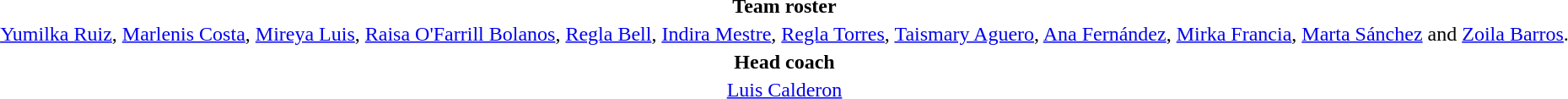<table style="text-align:center;margin-top:2em;margin-left:auto;margin-right:auto">
<tr>
<td><strong>Team roster</strong></td>
</tr>
<tr>
<td><a href='#'>Yumilka Ruiz</a>, <a href='#'>Marlenis Costa</a>, <a href='#'>Mireya Luis</a>, <a href='#'>Raisa O'Farrill Bolanos</a>, <a href='#'>Regla Bell</a>, <a href='#'>Indira Mestre</a>, <a href='#'>Regla Torres</a>, <a href='#'>Taismary Aguero</a>, <a href='#'>Ana Fernández</a>, <a href='#'>Mirka Francia</a>, <a href='#'>Marta Sánchez</a> and <a href='#'>Zoila Barros</a>.</td>
</tr>
<tr>
<td><strong>Head coach</strong></td>
</tr>
<tr>
<td><a href='#'>Luis Calderon</a></td>
</tr>
</table>
